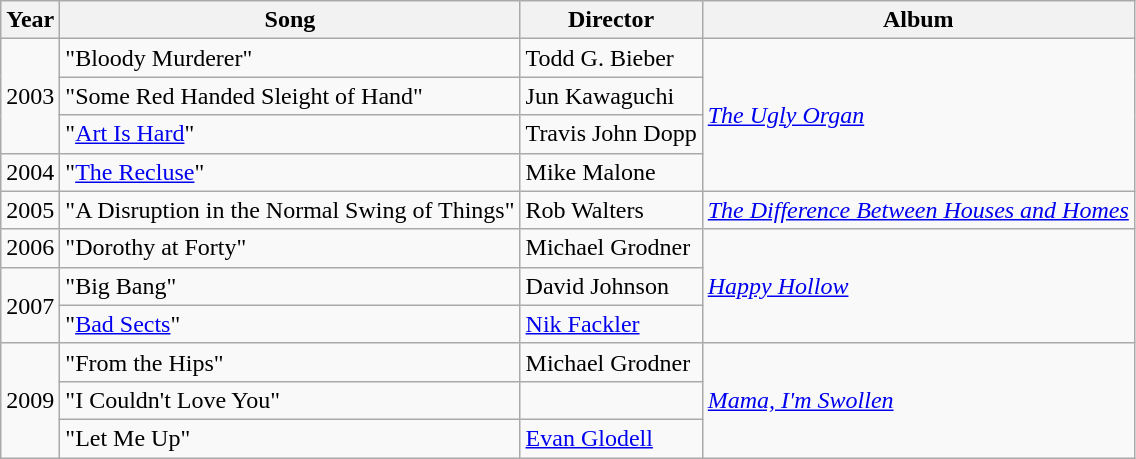<table class="wikitable">
<tr>
<th>Year</th>
<th>Song</th>
<th>Director</th>
<th>Album</th>
</tr>
<tr>
<td rowspan="3">2003</td>
<td>"Bloody Murderer"</td>
<td>Todd G. Bieber</td>
<td rowspan="4"><em><a href='#'>The Ugly Organ</a></em></td>
</tr>
<tr>
<td>"Some Red Handed Sleight of Hand"</td>
<td>Jun Kawaguchi</td>
</tr>
<tr>
<td>"<a href='#'>Art Is Hard</a>"</td>
<td>Travis John Dopp</td>
</tr>
<tr>
<td>2004</td>
<td>"<a href='#'>The Recluse</a>"</td>
<td>Mike Malone</td>
</tr>
<tr>
<td>2005</td>
<td>"A Disruption in the Normal Swing of Things"</td>
<td>Rob Walters</td>
<td><em><a href='#'>The Difference Between Houses and Homes</a></em></td>
</tr>
<tr>
<td>2006</td>
<td>"Dorothy at Forty"</td>
<td>Michael Grodner</td>
<td rowspan="3"><em><a href='#'>Happy Hollow</a></em></td>
</tr>
<tr>
<td rowspan="2">2007</td>
<td>"Big Bang"</td>
<td>David Johnson</td>
</tr>
<tr>
<td>"<a href='#'>Bad Sects</a>"</td>
<td><a href='#'>Nik Fackler</a></td>
</tr>
<tr>
<td rowspan="3">2009</td>
<td>"From the Hips"</td>
<td>Michael Grodner</td>
<td rowspan="3"><em><a href='#'>Mama, I'm Swollen</a></em></td>
</tr>
<tr>
<td>"I Couldn't Love You"</td>
<td></td>
</tr>
<tr>
<td>"Let Me Up"</td>
<td><a href='#'>Evan Glodell</a></td>
</tr>
</table>
